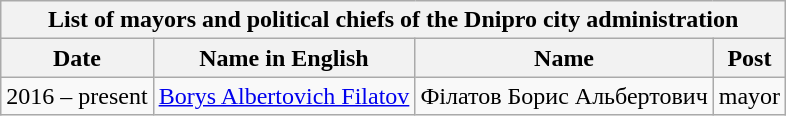<table class="wikitable">
<tr>
<th colspan="4">List of mayors and political chiefs of the Dnipro city administration</th>
</tr>
<tr>
<th>Date</th>
<th>Name in English</th>
<th>Name</th>
<th>Post</th>
</tr>
<tr valign=top>
<td>2016 – present</td>
<td><a href='#'>Borys Albertovich Filatov</a></td>
<td>Філатов Борис Альбертович</td>
<td>mayor</td>
</tr>
</table>
